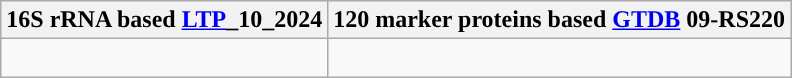<table class="wikitable">
<tr>
<th colspan=1>16S rRNA based <a href='#'>LTP</a>_10_2024</th>
<th colspan=1>120 marker proteins based <a href='#'>GTDB</a> 09-RS220</th>
</tr>
<tr>
<td style="vertical-align:top"><br></td>
<td><br></td>
</tr>
</table>
